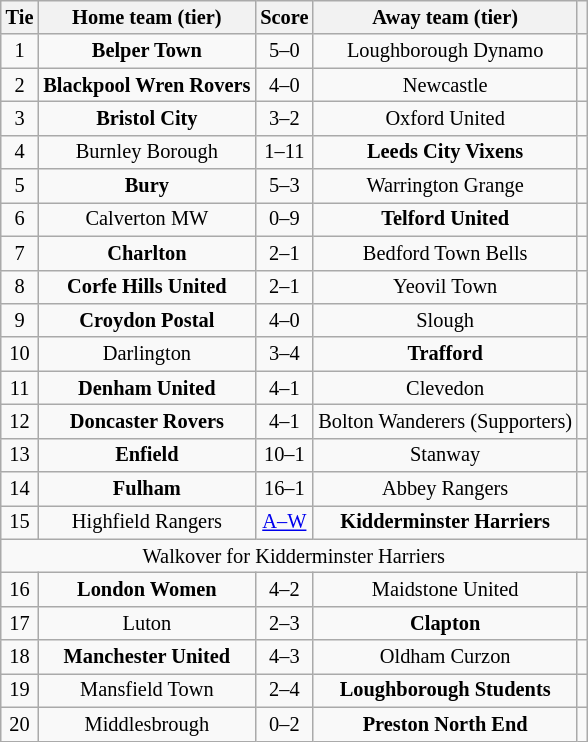<table class="wikitable" style="text-align:center; font-size:85%">
<tr>
<th>Tie</th>
<th>Home team (tier)</th>
<th>Score</th>
<th>Away team (tier)</th>
<th></th>
</tr>
<tr>
<td align="center">1</td>
<td><strong>Belper Town</strong></td>
<td align="center">5–0</td>
<td>Loughborough Dynamo</td>
<td></td>
</tr>
<tr>
<td align="center">2</td>
<td><strong>Blackpool Wren Rovers</strong></td>
<td align="center">4–0</td>
<td>Newcastle</td>
<td></td>
</tr>
<tr>
<td align="center">3</td>
<td><strong>Bristol City</strong></td>
<td align="center">3–2</td>
<td>Oxford United</td>
<td></td>
</tr>
<tr>
<td align="center">4</td>
<td>Burnley Borough</td>
<td align="center">1–11</td>
<td><strong>Leeds City Vixens</strong></td>
<td></td>
</tr>
<tr>
<td align="center">5</td>
<td><strong>Bury</strong></td>
<td align="center">5–3</td>
<td>Warrington Grange</td>
<td></td>
</tr>
<tr>
<td align="center">6</td>
<td>Calverton MW</td>
<td align="center">0–9</td>
<td><strong>Telford United</strong></td>
<td></td>
</tr>
<tr>
<td align="center">7</td>
<td><strong>Charlton</strong></td>
<td align="center">2–1</td>
<td>Bedford Town Bells</td>
<td></td>
</tr>
<tr>
<td align="center">8</td>
<td><strong>Corfe Hills United</strong></td>
<td align="center">2–1</td>
<td>Yeovil Town</td>
<td></td>
</tr>
<tr>
<td align="center">9</td>
<td><strong>Croydon Postal</strong></td>
<td align="center">4–0</td>
<td>Slough</td>
<td></td>
</tr>
<tr>
<td align="center">10</td>
<td>Darlington</td>
<td align="center">3–4</td>
<td><strong>Trafford</strong></td>
<td></td>
</tr>
<tr>
<td align="center">11</td>
<td><strong>Denham United</strong></td>
<td align="center">4–1</td>
<td>Clevedon</td>
<td></td>
</tr>
<tr>
<td align="center">12</td>
<td><strong>Doncaster Rovers</strong></td>
<td align="center">4–1</td>
<td>Bolton Wanderers (Supporters)</td>
<td></td>
</tr>
<tr>
<td align="center">13</td>
<td><strong>Enfield</strong></td>
<td align="center">10–1</td>
<td>Stanway</td>
<td></td>
</tr>
<tr>
<td align="center">14</td>
<td><strong>Fulham</strong></td>
<td align="center">16–1</td>
<td>Abbey Rangers</td>
<td></td>
</tr>
<tr>
<td align="center">15</td>
<td>Highfield Rangers</td>
<td align="center"><a href='#'>A–W</a></td>
<td><strong>Kidderminster Harriers</strong></td>
<td></td>
</tr>
<tr>
<td colspan="5" align="center">Walkover for Kidderminster Harriers</td>
</tr>
<tr>
<td align="center">16</td>
<td><strong>London Women</strong></td>
<td align="center">4–2</td>
<td>Maidstone United</td>
<td></td>
</tr>
<tr>
<td align="center">17</td>
<td>Luton</td>
<td align="center">2–3</td>
<td><strong>Clapton</strong></td>
<td></td>
</tr>
<tr>
<td align="center">18</td>
<td><strong>Manchester United</strong></td>
<td align="center">4–3</td>
<td>Oldham Curzon</td>
<td></td>
</tr>
<tr>
<td align="center">19</td>
<td>Mansfield Town</td>
<td align="center">2–4</td>
<td><strong>Loughborough Students</strong></td>
<td></td>
</tr>
<tr>
<td align="center">20</td>
<td>Middlesbrough</td>
<td align="center">0–2</td>
<td><strong>Preston North End</strong></td>
<td></td>
</tr>
</table>
